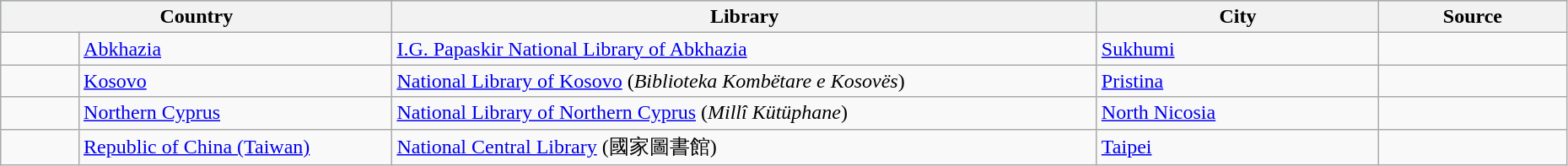<table class="wikitable" style="width:98%">
<tr bgcolor=87ceeb>
<th colspan=2 style="width:25%">Country</th>
<th style="width:45%">Library</th>
<th style="width:18%">City</th>
<th style="width:12%">Source</th>
</tr>
<tr>
<td style="width:5%"></td>
<td><a href='#'>Abkhazia</a></td>
<td><a href='#'>I.G. Papaskir National Library of Abkhazia</a></td>
<td><a href='#'>Sukhumi</a></td>
<td align="right"></td>
</tr>
<tr>
<td></td>
<td><a href='#'>Kosovo</a></td>
<td><a href='#'>National Library of Kosovo</a> (<em>Biblioteka Kombëtare e Kosovës</em>)</td>
<td><a href='#'>Pristina</a></td>
<td align="right"></td>
</tr>
<tr>
<td></td>
<td><a href='#'>Northern Cyprus</a></td>
<td><a href='#'>National Library of Northern Cyprus</a> (<em>Millî Kütüphane</em>)</td>
<td><a href='#'>North Nicosia</a></td>
<td align="right"></td>
</tr>
<tr>
<td></td>
<td><a href='#'>Republic of China (Taiwan)</a></td>
<td><a href='#'>National Central Library</a> (國家圖書館)</td>
<td><a href='#'>Taipei</a></td>
<td align="right"></td>
</tr>
</table>
